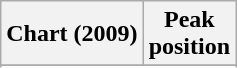<table class="wikitable sortable plainrowheaders">
<tr>
<th>Chart (2009)</th>
<th>Peak<br>position</th>
</tr>
<tr>
</tr>
<tr>
</tr>
<tr>
</tr>
</table>
